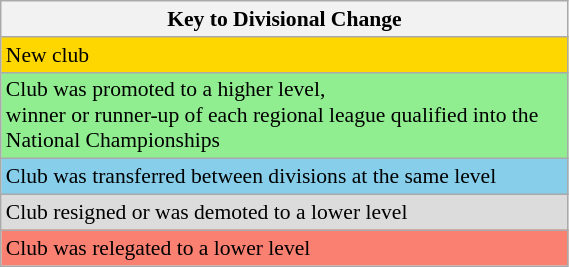<table class="wikitable" width=30% style="font-size:90%">
<tr>
<th width=100%><strong>Key to Divisional Change</strong></th>
</tr>
<tr>
<td style="background:gold">New club</td>
</tr>
<tr>
<td style="background:lightgreen">Club was promoted to a higher level,<br>winner or runner-up of each regional league qualified into the National Championships</td>
</tr>
<tr>
<td style="background:skyblue">Club was transferred between divisions at the same level</td>
</tr>
<tr>
<td style="background:gainsboro">Club resigned or was demoted to a lower level</td>
</tr>
<tr>
<td style="background:salmon">Club was relegated to a lower level</td>
</tr>
</table>
